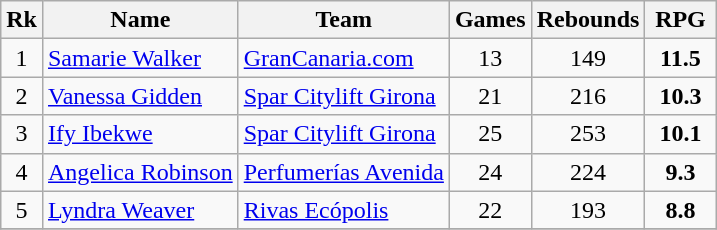<table class="wikitable" style="text-align: center;">
<tr>
<th>Rk</th>
<th>Name</th>
<th>Team</th>
<th>Games</th>
<th>Rebounds</th>
<th width=40>RPG</th>
</tr>
<tr>
<td>1</td>
<td align="left"> <a href='#'>Samarie Walker</a></td>
<td align="left"><a href='#'>GranCanaria.com</a></td>
<td>13</td>
<td>149</td>
<td><strong>11.5</strong></td>
</tr>
<tr>
<td>2</td>
<td align="left"> <a href='#'>Vanessa Gidden</a></td>
<td align="left"><a href='#'>Spar Citylift Girona</a></td>
<td>21</td>
<td>216</td>
<td><strong>10.3</strong></td>
</tr>
<tr>
<td>3</td>
<td align="left"> <a href='#'>Ify Ibekwe</a></td>
<td align="left"><a href='#'>Spar Citylift Girona</a></td>
<td>25</td>
<td>253</td>
<td><strong>10.1</strong></td>
</tr>
<tr>
<td>4</td>
<td align="left"> <a href='#'>Angelica Robinson</a></td>
<td align="left"><a href='#'>Perfumerías Avenida</a></td>
<td>24</td>
<td>224</td>
<td><strong>9.3</strong></td>
</tr>
<tr>
<td>5</td>
<td align="left"> <a href='#'>Lyndra Weaver</a></td>
<td align="left"><a href='#'>Rivas Ecópolis</a></td>
<td>22</td>
<td>193</td>
<td><strong>8.8</strong></td>
</tr>
<tr>
</tr>
</table>
